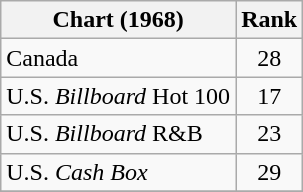<table class="wikitable sortable">
<tr>
<th>Chart (1968)</th>
<th style="text-align:center;">Rank</th>
</tr>
<tr>
<td>Canada</td>
<td style="text-align:center;">28</td>
</tr>
<tr>
<td>U.S. <em>Billboard</em> Hot 100</td>
<td style="text-align:center;">17</td>
</tr>
<tr>
<td>U.S. <em>Billboard</em> R&B</td>
<td style="text-align:center;">23</td>
</tr>
<tr>
<td>U.S. <em>Cash Box</em></td>
<td style="text-align:center;">29</td>
</tr>
<tr>
</tr>
</table>
